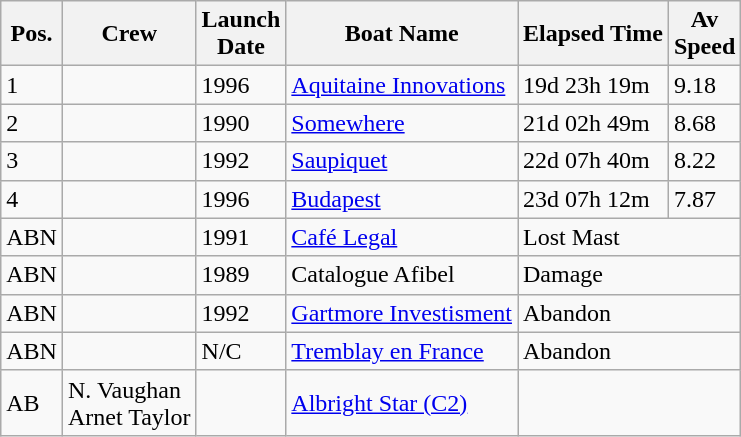<table class="wikitable sortable">
<tr>
<th>Pos.</th>
<th>Crew</th>
<th>Launch<br>Date</th>
<th>Boat Name</th>
<th>Elapsed Time</th>
<th>Av<br>Speed</th>
</tr>
<tr>
<td>1</td>
<td><br></td>
<td>1996</td>
<td><a href='#'>Aquitaine Innovations</a></td>
<td>19d 23h 19m</td>
<td>9.18</td>
</tr>
<tr>
<td>2</td>
<td><br></td>
<td>1990</td>
<td><a href='#'>Somewhere</a></td>
<td>21d 02h 49m</td>
<td>8.68</td>
</tr>
<tr>
<td>3</td>
<td><br></td>
<td>1992</td>
<td><a href='#'>Saupiquet</a></td>
<td>22d 07h 40m</td>
<td>8.22</td>
</tr>
<tr>
<td>4</td>
<td><br></td>
<td>1996</td>
<td><a href='#'>Budapest</a></td>
<td>23d 07h 12m</td>
<td>7.87</td>
</tr>
<tr>
<td>ABN</td>
<td><br></td>
<td>1991</td>
<td><a href='#'>Café Legal</a></td>
<td colspan="2">Lost Mast</td>
</tr>
<tr>
<td>ABN</td>
<td><br></td>
<td>1989</td>
<td>Catalogue Afibel</td>
<td colspan="2">Damage</td>
</tr>
<tr>
<td>ABN</td>
<td><br></td>
<td>1992</td>
<td><a href='#'>Gartmore Investisment</a></td>
<td colspan="2">Abandon</td>
</tr>
<tr>
<td>ABN</td>
<td><br></td>
<td>N/C</td>
<td><a href='#'>Tremblay en France</a></td>
<td colspan="2">Abandon</td>
</tr>
<tr>
<td>AB</td>
<td>N. Vaughan <br> Arnet Taylor</td>
<td></td>
<td><a href='#'>Albright Star (C2)</a></td>
<td colspan="2"></td>
</tr>
</table>
